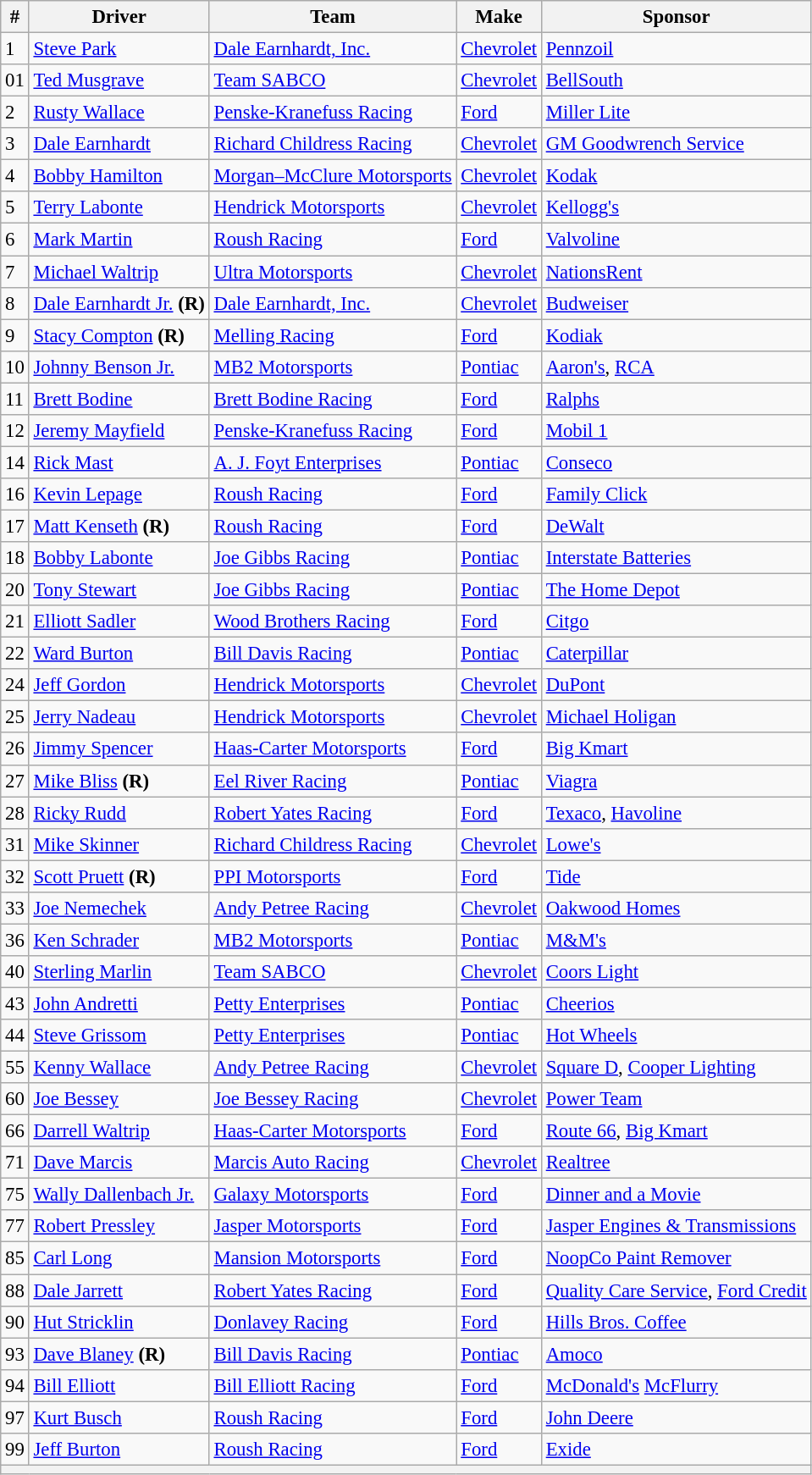<table class="wikitable" style="font-size:95%">
<tr>
<th>#</th>
<th>Driver</th>
<th>Team</th>
<th>Make</th>
<th>Sponsor</th>
</tr>
<tr>
<td>1</td>
<td><a href='#'>Steve Park</a></td>
<td><a href='#'>Dale Earnhardt, Inc.</a></td>
<td><a href='#'>Chevrolet</a></td>
<td><a href='#'>Pennzoil</a></td>
</tr>
<tr>
<td>01</td>
<td><a href='#'>Ted Musgrave</a></td>
<td><a href='#'>Team SABCO</a></td>
<td><a href='#'>Chevrolet</a></td>
<td><a href='#'>BellSouth</a></td>
</tr>
<tr>
<td>2</td>
<td><a href='#'>Rusty Wallace</a></td>
<td><a href='#'>Penske-Kranefuss Racing</a></td>
<td><a href='#'>Ford</a></td>
<td><a href='#'>Miller Lite</a></td>
</tr>
<tr>
<td>3</td>
<td><a href='#'>Dale Earnhardt</a></td>
<td><a href='#'>Richard Childress Racing</a></td>
<td><a href='#'>Chevrolet</a></td>
<td><a href='#'>GM Goodwrench Service</a></td>
</tr>
<tr>
<td>4</td>
<td><a href='#'>Bobby Hamilton</a></td>
<td><a href='#'>Morgan–McClure Motorsports</a></td>
<td><a href='#'>Chevrolet</a></td>
<td><a href='#'>Kodak</a></td>
</tr>
<tr>
<td>5</td>
<td><a href='#'>Terry Labonte</a></td>
<td><a href='#'>Hendrick Motorsports</a></td>
<td><a href='#'>Chevrolet</a></td>
<td><a href='#'>Kellogg's</a></td>
</tr>
<tr>
<td>6</td>
<td><a href='#'>Mark Martin</a></td>
<td><a href='#'>Roush Racing</a></td>
<td><a href='#'>Ford</a></td>
<td><a href='#'>Valvoline</a></td>
</tr>
<tr>
<td>7</td>
<td><a href='#'>Michael Waltrip</a></td>
<td><a href='#'>Ultra Motorsports</a></td>
<td><a href='#'>Chevrolet</a></td>
<td><a href='#'>NationsRent</a></td>
</tr>
<tr>
<td>8</td>
<td><a href='#'>Dale Earnhardt Jr.</a> <strong>(R)</strong></td>
<td><a href='#'>Dale Earnhardt, Inc.</a></td>
<td><a href='#'>Chevrolet</a></td>
<td><a href='#'>Budweiser</a></td>
</tr>
<tr>
<td>9</td>
<td><a href='#'>Stacy Compton</a> <strong>(R)</strong></td>
<td><a href='#'>Melling Racing</a></td>
<td><a href='#'>Ford</a></td>
<td><a href='#'>Kodiak</a></td>
</tr>
<tr>
<td>10</td>
<td><a href='#'>Johnny Benson Jr.</a></td>
<td><a href='#'>MB2 Motorsports</a></td>
<td><a href='#'>Pontiac</a></td>
<td><a href='#'>Aaron's</a>, <a href='#'>RCA</a></td>
</tr>
<tr>
<td>11</td>
<td><a href='#'>Brett Bodine</a></td>
<td><a href='#'>Brett Bodine Racing</a></td>
<td><a href='#'>Ford</a></td>
<td><a href='#'>Ralphs</a></td>
</tr>
<tr>
<td>12</td>
<td><a href='#'>Jeremy Mayfield</a></td>
<td><a href='#'>Penske-Kranefuss Racing</a></td>
<td><a href='#'>Ford</a></td>
<td><a href='#'>Mobil 1</a></td>
</tr>
<tr>
<td>14</td>
<td><a href='#'>Rick Mast</a></td>
<td><a href='#'>A. J. Foyt Enterprises</a></td>
<td><a href='#'>Pontiac</a></td>
<td><a href='#'>Conseco</a></td>
</tr>
<tr>
<td>16</td>
<td><a href='#'>Kevin Lepage</a></td>
<td><a href='#'>Roush Racing</a></td>
<td><a href='#'>Ford</a></td>
<td><a href='#'>Family Click</a></td>
</tr>
<tr>
<td>17</td>
<td><a href='#'>Matt Kenseth</a> <strong>(R)</strong></td>
<td><a href='#'>Roush Racing</a></td>
<td><a href='#'>Ford</a></td>
<td><a href='#'>DeWalt</a></td>
</tr>
<tr>
<td>18</td>
<td><a href='#'>Bobby Labonte</a></td>
<td><a href='#'>Joe Gibbs Racing</a></td>
<td><a href='#'>Pontiac</a></td>
<td><a href='#'>Interstate Batteries</a></td>
</tr>
<tr>
<td>20</td>
<td><a href='#'>Tony Stewart</a></td>
<td><a href='#'>Joe Gibbs Racing</a></td>
<td><a href='#'>Pontiac</a></td>
<td><a href='#'>The Home Depot</a></td>
</tr>
<tr>
<td>21</td>
<td><a href='#'>Elliott Sadler</a></td>
<td><a href='#'>Wood Brothers Racing</a></td>
<td><a href='#'>Ford</a></td>
<td><a href='#'>Citgo</a></td>
</tr>
<tr>
<td>22</td>
<td><a href='#'>Ward Burton</a></td>
<td><a href='#'>Bill Davis Racing</a></td>
<td><a href='#'>Pontiac</a></td>
<td><a href='#'>Caterpillar</a></td>
</tr>
<tr>
<td>24</td>
<td><a href='#'>Jeff Gordon</a></td>
<td><a href='#'>Hendrick Motorsports</a></td>
<td><a href='#'>Chevrolet</a></td>
<td><a href='#'>DuPont</a></td>
</tr>
<tr>
<td>25</td>
<td><a href='#'>Jerry Nadeau</a></td>
<td><a href='#'>Hendrick Motorsports</a></td>
<td><a href='#'>Chevrolet</a></td>
<td><a href='#'>Michael Holigan</a></td>
</tr>
<tr>
<td>26</td>
<td><a href='#'>Jimmy Spencer</a></td>
<td><a href='#'>Haas-Carter Motorsports</a></td>
<td><a href='#'>Ford</a></td>
<td><a href='#'>Big Kmart</a></td>
</tr>
<tr>
<td>27</td>
<td><a href='#'>Mike Bliss</a> <strong>(R)</strong></td>
<td><a href='#'>Eel River Racing</a></td>
<td><a href='#'>Pontiac</a></td>
<td><a href='#'>Viagra</a></td>
</tr>
<tr>
<td>28</td>
<td><a href='#'>Ricky Rudd</a></td>
<td><a href='#'>Robert Yates Racing</a></td>
<td><a href='#'>Ford</a></td>
<td><a href='#'>Texaco</a>, <a href='#'>Havoline</a></td>
</tr>
<tr>
<td>31</td>
<td><a href='#'>Mike Skinner</a></td>
<td><a href='#'>Richard Childress Racing</a></td>
<td><a href='#'>Chevrolet</a></td>
<td><a href='#'>Lowe's</a></td>
</tr>
<tr>
<td>32</td>
<td><a href='#'>Scott Pruett</a> <strong>(R)</strong></td>
<td><a href='#'>PPI Motorsports</a></td>
<td><a href='#'>Ford</a></td>
<td><a href='#'>Tide</a></td>
</tr>
<tr>
<td>33</td>
<td><a href='#'>Joe Nemechek</a></td>
<td><a href='#'>Andy Petree Racing</a></td>
<td><a href='#'>Chevrolet</a></td>
<td><a href='#'>Oakwood Homes</a></td>
</tr>
<tr>
<td>36</td>
<td><a href='#'>Ken Schrader</a></td>
<td><a href='#'>MB2 Motorsports</a></td>
<td><a href='#'>Pontiac</a></td>
<td><a href='#'>M&M's</a></td>
</tr>
<tr>
<td>40</td>
<td><a href='#'>Sterling Marlin</a></td>
<td><a href='#'>Team SABCO</a></td>
<td><a href='#'>Chevrolet</a></td>
<td><a href='#'>Coors Light</a></td>
</tr>
<tr>
<td>43</td>
<td><a href='#'>John Andretti</a></td>
<td><a href='#'>Petty Enterprises</a></td>
<td><a href='#'>Pontiac</a></td>
<td><a href='#'>Cheerios</a></td>
</tr>
<tr>
<td>44</td>
<td><a href='#'>Steve Grissom</a></td>
<td><a href='#'>Petty Enterprises</a></td>
<td><a href='#'>Pontiac</a></td>
<td><a href='#'>Hot Wheels</a></td>
</tr>
<tr>
<td>55</td>
<td><a href='#'>Kenny Wallace</a></td>
<td><a href='#'>Andy Petree Racing</a></td>
<td><a href='#'>Chevrolet</a></td>
<td><a href='#'>Square D</a>, <a href='#'>Cooper Lighting</a></td>
</tr>
<tr>
<td>60</td>
<td><a href='#'>Joe Bessey</a></td>
<td><a href='#'>Joe Bessey Racing</a></td>
<td><a href='#'>Chevrolet</a></td>
<td><a href='#'>Power Team</a></td>
</tr>
<tr>
<td>66</td>
<td><a href='#'>Darrell Waltrip</a></td>
<td><a href='#'>Haas-Carter Motorsports</a></td>
<td><a href='#'>Ford</a></td>
<td><a href='#'>Route 66</a>, <a href='#'>Big Kmart</a></td>
</tr>
<tr>
<td>71</td>
<td><a href='#'>Dave Marcis</a></td>
<td><a href='#'>Marcis Auto Racing</a></td>
<td><a href='#'>Chevrolet</a></td>
<td><a href='#'>Realtree</a></td>
</tr>
<tr>
<td>75</td>
<td><a href='#'>Wally Dallenbach Jr.</a></td>
<td><a href='#'>Galaxy Motorsports</a></td>
<td><a href='#'>Ford</a></td>
<td><a href='#'>Dinner and a Movie</a></td>
</tr>
<tr>
<td>77</td>
<td><a href='#'>Robert Pressley</a></td>
<td><a href='#'>Jasper Motorsports</a></td>
<td><a href='#'>Ford</a></td>
<td><a href='#'>Jasper Engines & Transmissions</a></td>
</tr>
<tr>
<td>85</td>
<td><a href='#'>Carl Long</a></td>
<td><a href='#'>Mansion Motorsports</a></td>
<td><a href='#'>Ford</a></td>
<td><a href='#'>NoopCo Paint Remover</a></td>
</tr>
<tr>
<td>88</td>
<td><a href='#'>Dale Jarrett</a></td>
<td><a href='#'>Robert Yates Racing</a></td>
<td><a href='#'>Ford</a></td>
<td><a href='#'>Quality Care Service</a>, <a href='#'>Ford Credit</a></td>
</tr>
<tr>
<td>90</td>
<td><a href='#'>Hut Stricklin</a></td>
<td><a href='#'>Donlavey Racing</a></td>
<td><a href='#'>Ford</a></td>
<td><a href='#'>Hills Bros. Coffee</a></td>
</tr>
<tr>
<td>93</td>
<td><a href='#'>Dave Blaney</a> <strong>(R)</strong></td>
<td><a href='#'>Bill Davis Racing</a></td>
<td><a href='#'>Pontiac</a></td>
<td><a href='#'>Amoco</a></td>
</tr>
<tr>
<td>94</td>
<td><a href='#'>Bill Elliott</a></td>
<td><a href='#'>Bill Elliott Racing</a></td>
<td><a href='#'>Ford</a></td>
<td><a href='#'>McDonald's</a> <a href='#'>McFlurry</a></td>
</tr>
<tr>
<td>97</td>
<td><a href='#'>Kurt Busch</a></td>
<td><a href='#'>Roush Racing</a></td>
<td><a href='#'>Ford</a></td>
<td><a href='#'>John Deere</a></td>
</tr>
<tr>
<td>99</td>
<td><a href='#'>Jeff Burton</a></td>
<td><a href='#'>Roush Racing</a></td>
<td><a href='#'>Ford</a></td>
<td><a href='#'>Exide</a></td>
</tr>
<tr>
<th colspan="5"></th>
</tr>
</table>
